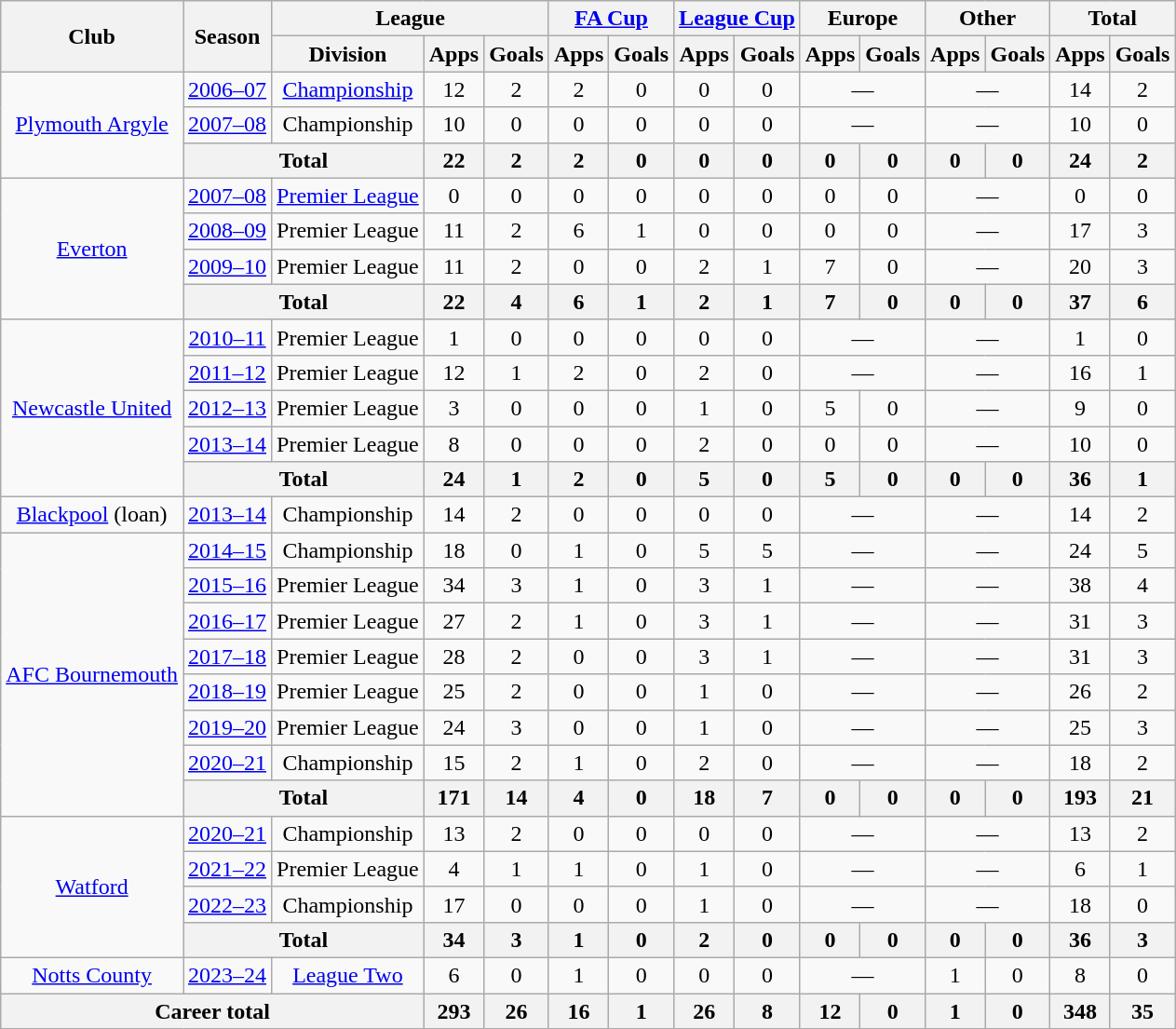<table class="wikitable" style="text-align:center">
<tr>
<th rowspan="2">Club</th>
<th rowspan="2">Season</th>
<th colspan="3">League</th>
<th colspan="2"><a href='#'>FA Cup</a></th>
<th colspan="2"><a href='#'>League Cup</a></th>
<th colspan="2">Europe</th>
<th colspan="2">Other</th>
<th colspan="2">Total</th>
</tr>
<tr>
<th>Division</th>
<th>Apps</th>
<th>Goals</th>
<th>Apps</th>
<th>Goals</th>
<th>Apps</th>
<th>Goals</th>
<th>Apps</th>
<th>Goals</th>
<th>Apps</th>
<th>Goals</th>
<th>Apps</th>
<th>Goals</th>
</tr>
<tr>
<td rowspan="3"><a href='#'>Plymouth Argyle</a></td>
<td><a href='#'>2006–07</a></td>
<td><a href='#'>Championship</a></td>
<td>12</td>
<td>2</td>
<td>2</td>
<td>0</td>
<td>0</td>
<td>0</td>
<td colspan="2">—</td>
<td colspan="2">—</td>
<td>14</td>
<td>2</td>
</tr>
<tr>
<td><a href='#'>2007–08</a></td>
<td>Championship</td>
<td>10</td>
<td>0</td>
<td>0</td>
<td>0</td>
<td>0</td>
<td>0</td>
<td colspan="2">—</td>
<td colspan="2">—</td>
<td>10</td>
<td>0</td>
</tr>
<tr>
<th colspan="2">Total</th>
<th>22</th>
<th>2</th>
<th>2</th>
<th>0</th>
<th>0</th>
<th>0</th>
<th>0</th>
<th>0</th>
<th>0</th>
<th>0</th>
<th>24</th>
<th>2</th>
</tr>
<tr>
<td rowspan="4"><a href='#'>Everton</a></td>
<td><a href='#'>2007–08</a></td>
<td><a href='#'>Premier League</a></td>
<td>0</td>
<td>0</td>
<td>0</td>
<td>0</td>
<td>0</td>
<td>0</td>
<td>0</td>
<td>0</td>
<td colspan="2">—</td>
<td>0</td>
<td>0</td>
</tr>
<tr>
<td><a href='#'>2008–09</a></td>
<td>Premier League</td>
<td>11</td>
<td>2</td>
<td>6</td>
<td>1</td>
<td>0</td>
<td>0</td>
<td>0</td>
<td>0</td>
<td colspan="2">—</td>
<td>17</td>
<td>3</td>
</tr>
<tr>
<td><a href='#'>2009–10</a></td>
<td>Premier League</td>
<td>11</td>
<td>2</td>
<td>0</td>
<td>0</td>
<td>2</td>
<td>1</td>
<td>7</td>
<td>0</td>
<td colspan="2">—</td>
<td>20</td>
<td>3</td>
</tr>
<tr>
<th colspan="2">Total</th>
<th>22</th>
<th>4</th>
<th>6</th>
<th>1</th>
<th>2</th>
<th>1</th>
<th>7</th>
<th>0</th>
<th>0</th>
<th>0</th>
<th>37</th>
<th>6</th>
</tr>
<tr>
<td rowspan="5"><a href='#'>Newcastle United</a></td>
<td><a href='#'>2010–11</a></td>
<td>Premier League</td>
<td>1</td>
<td>0</td>
<td>0</td>
<td>0</td>
<td>0</td>
<td>0</td>
<td colspan="2">—</td>
<td colspan="2">—</td>
<td>1</td>
<td>0</td>
</tr>
<tr>
<td><a href='#'>2011–12</a></td>
<td>Premier League</td>
<td>12</td>
<td>1</td>
<td>2</td>
<td>0</td>
<td>2</td>
<td>0</td>
<td colspan="2">—</td>
<td colspan="2">—</td>
<td>16</td>
<td>1</td>
</tr>
<tr>
<td><a href='#'>2012–13</a></td>
<td>Premier League</td>
<td>3</td>
<td>0</td>
<td>0</td>
<td>0</td>
<td>1</td>
<td>0</td>
<td>5</td>
<td>0</td>
<td colspan="2">—</td>
<td>9</td>
<td>0</td>
</tr>
<tr>
<td><a href='#'>2013–14</a></td>
<td>Premier League</td>
<td>8</td>
<td>0</td>
<td>0</td>
<td>0</td>
<td>2</td>
<td>0</td>
<td>0</td>
<td>0</td>
<td colspan="2">—</td>
<td>10</td>
<td>0</td>
</tr>
<tr>
<th colspan="2">Total</th>
<th>24</th>
<th>1</th>
<th>2</th>
<th>0</th>
<th>5</th>
<th>0</th>
<th>5</th>
<th>0</th>
<th>0</th>
<th>0</th>
<th>36</th>
<th>1</th>
</tr>
<tr>
<td><a href='#'>Blackpool</a> (loan)</td>
<td><a href='#'>2013–14</a></td>
<td>Championship</td>
<td>14</td>
<td>2</td>
<td>0</td>
<td>0</td>
<td>0</td>
<td>0</td>
<td colspan="2">—</td>
<td colspan="2">—</td>
<td>14</td>
<td>2</td>
</tr>
<tr>
<td rowspan="8"><a href='#'>AFC Bournemouth</a></td>
<td><a href='#'>2014–15</a></td>
<td>Championship</td>
<td>18</td>
<td>0</td>
<td>1</td>
<td>0</td>
<td>5</td>
<td>5</td>
<td colspan="2">—</td>
<td colspan="2">—</td>
<td>24</td>
<td>5</td>
</tr>
<tr>
<td><a href='#'>2015–16</a></td>
<td>Premier League</td>
<td>34</td>
<td>3</td>
<td>1</td>
<td>0</td>
<td>3</td>
<td>1</td>
<td colspan="2">—</td>
<td colspan="2">—</td>
<td>38</td>
<td>4</td>
</tr>
<tr>
<td><a href='#'>2016–17</a></td>
<td>Premier League</td>
<td>27</td>
<td>2</td>
<td>1</td>
<td>0</td>
<td>3</td>
<td>1</td>
<td colspan="2">—</td>
<td colspan="2">—</td>
<td>31</td>
<td>3</td>
</tr>
<tr>
<td><a href='#'>2017–18</a></td>
<td>Premier League</td>
<td>28</td>
<td>2</td>
<td>0</td>
<td>0</td>
<td>3</td>
<td>1</td>
<td colspan="2">—</td>
<td colspan="2">—</td>
<td>31</td>
<td>3</td>
</tr>
<tr>
<td><a href='#'>2018–19</a></td>
<td>Premier League</td>
<td>25</td>
<td>2</td>
<td>0</td>
<td>0</td>
<td>1</td>
<td>0</td>
<td colspan="2">—</td>
<td colspan="2">—</td>
<td>26</td>
<td>2</td>
</tr>
<tr>
<td><a href='#'>2019–20</a></td>
<td>Premier League</td>
<td>24</td>
<td>3</td>
<td>0</td>
<td>0</td>
<td>1</td>
<td>0</td>
<td colspan="2">—</td>
<td colspan="2">—</td>
<td>25</td>
<td>3</td>
</tr>
<tr>
<td><a href='#'>2020–21</a></td>
<td>Championship</td>
<td>15</td>
<td>2</td>
<td>1</td>
<td>0</td>
<td>2</td>
<td>0</td>
<td colspan="2">—</td>
<td colspan="2">—</td>
<td>18</td>
<td>2</td>
</tr>
<tr>
<th colspan="2">Total</th>
<th>171</th>
<th>14</th>
<th>4</th>
<th>0</th>
<th>18</th>
<th>7</th>
<th>0</th>
<th>0</th>
<th>0</th>
<th>0</th>
<th>193</th>
<th>21</th>
</tr>
<tr>
<td rowspan="4"><a href='#'>Watford</a></td>
<td><a href='#'>2020–21</a></td>
<td>Championship</td>
<td>13</td>
<td>2</td>
<td>0</td>
<td>0</td>
<td>0</td>
<td>0</td>
<td colspan="2">—</td>
<td colspan="2">—</td>
<td>13</td>
<td>2</td>
</tr>
<tr>
<td><a href='#'>2021–22</a></td>
<td>Premier League</td>
<td>4</td>
<td>1</td>
<td>1</td>
<td>0</td>
<td>1</td>
<td>0</td>
<td colspan="2">—</td>
<td colspan="2">—</td>
<td>6</td>
<td>1</td>
</tr>
<tr>
<td><a href='#'>2022–23</a></td>
<td>Championship</td>
<td>17</td>
<td>0</td>
<td>0</td>
<td>0</td>
<td>1</td>
<td>0</td>
<td colspan="2">—</td>
<td colspan="2">—</td>
<td>18</td>
<td>0</td>
</tr>
<tr>
<th colspan="2">Total</th>
<th>34</th>
<th>3</th>
<th>1</th>
<th>0</th>
<th>2</th>
<th>0</th>
<th>0</th>
<th>0</th>
<th>0</th>
<th>0</th>
<th>36</th>
<th>3</th>
</tr>
<tr>
<td><a href='#'>Notts County</a></td>
<td><a href='#'>2023–24</a></td>
<td><a href='#'>League Two</a></td>
<td>6</td>
<td>0</td>
<td>1</td>
<td>0</td>
<td>0</td>
<td>0</td>
<td colspan="2">—</td>
<td>1</td>
<td>0</td>
<td>8</td>
<td>0</td>
</tr>
<tr>
<th colspan="3">Career total</th>
<th>293</th>
<th>26</th>
<th>16</th>
<th>1</th>
<th>26</th>
<th>8</th>
<th>12</th>
<th>0</th>
<th>1</th>
<th>0</th>
<th>348</th>
<th>35</th>
</tr>
</table>
